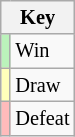<table class="wikitable" style="font-size: 85%">
<tr>
<th colspan=2>Key</th>
</tr>
<tr>
<td bgcolor=#BBF3BB></td>
<td>Win</td>
</tr>
<tr>
<td bgcolor=#FFFFBB></td>
<td>Draw</td>
</tr>
<tr>
<td bgcolor=#FFBBBB></td>
<td>Defeat</td>
</tr>
</table>
